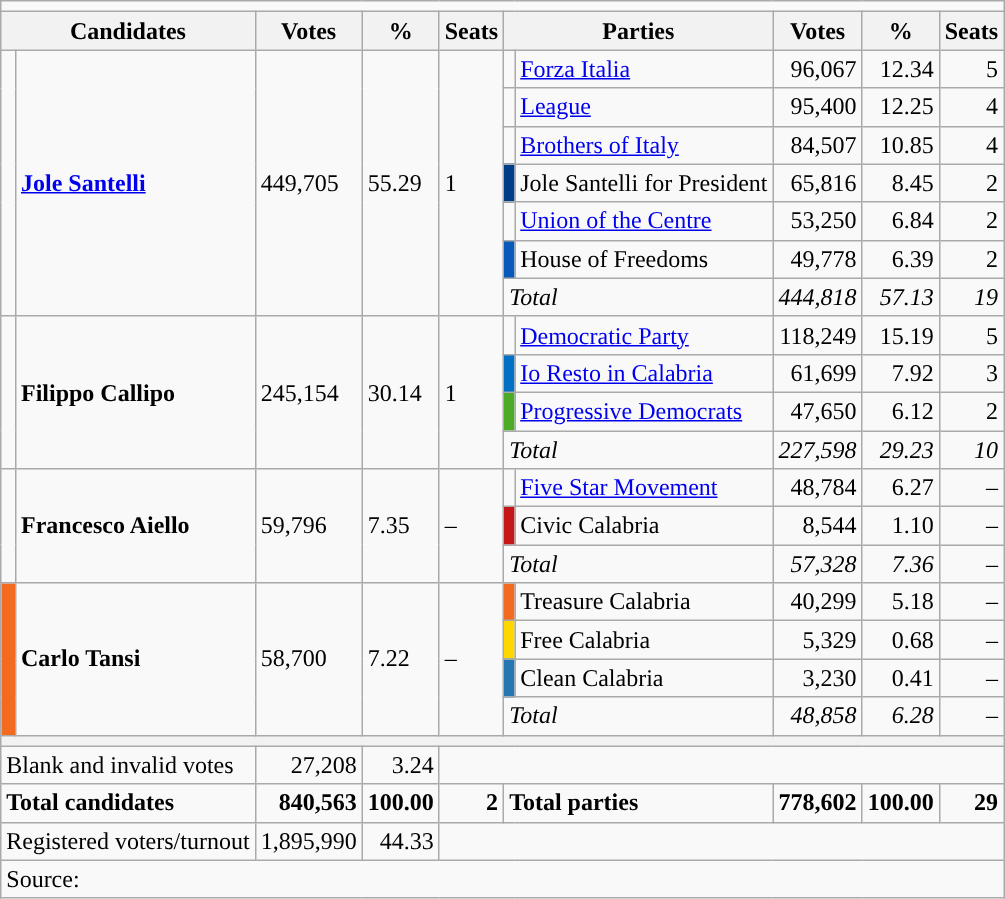<table class="wikitable">
<tr>
<td colspan="10"></td>
</tr>
<tr>
<th colspan=2>Candidates</th>
<th>Votes</th>
<th>%</th>
<th>Seats</th>
<th colspan=2>Parties</th>
<th>Votes</th>
<th>%</th>
<th>Seats</th>
</tr>
<tr>
<td rowspan=7></td>
<td rowspan=7><strong><a href='#'>Jole Santelli</a></strong></td>
<td rowspan="7">449,705</td>
<td rowspan="7">55.29</td>
<td rowspan="7">1</td>
<td></td>
<td><a href='#'>Forza Italia</a></td>
<td align=right>96,067</td>
<td align=right>12.34</td>
<td align=right>5</td>
</tr>
<tr>
<td></td>
<td><a href='#'>League</a></td>
<td align=right>95,400</td>
<td align=right>12.25</td>
<td align=right>4</td>
</tr>
<tr>
<td></td>
<td><a href='#'>Brothers of Italy</a></td>
<td align=right>84,507</td>
<td align=right>10.85</td>
<td align=right>4</td>
</tr>
<tr>
<td bgcolor="#003D87"></td>
<td>Jole Santelli for President</td>
<td align=right>65,816</td>
<td align=right>8.45</td>
<td align=right>2</td>
</tr>
<tr>
<td></td>
<td><a href='#'>Union of the Centre</a></td>
<td align=right>53,250</td>
<td align=right>6.84</td>
<td align=right>2</td>
</tr>
<tr>
<td bgcolor="#0859BA"></td>
<td>House of Freedoms</td>
<td align=right>49,778</td>
<td align=right>6.39</td>
<td align=right>2</td>
</tr>
<tr>
<td colspan=2><em>Total</em></td>
<td align=right><em>444,818</em></td>
<td align=right><em>57.13</em></td>
<td align=right><em>19</em></td>
</tr>
<tr>
<td rowspan=4></td>
<td rowspan=4><strong>Filippo Callipo</strong></td>
<td rowspan="4">245,154</td>
<td rowspan="4">30.14</td>
<td rowspan="4">1</td>
<td></td>
<td><a href='#'>Democratic Party</a></td>
<td align=right>118,249</td>
<td align=right>15.19</td>
<td align=right>5</td>
</tr>
<tr>
<td bgcolor=#006FC4></td>
<td><a href='#'>Io Resto in Calabria</a></td>
<td align=right>61,699</td>
<td align=right>7.92</td>
<td align=right>3</td>
</tr>
<tr>
<td bgcolor="#4CAC27"></td>
<td><a href='#'>Progressive Democrats</a></td>
<td align=right>47,650</td>
<td align=right>6.12</td>
<td align=right>2</td>
</tr>
<tr>
<td colspan=2><em>Total</em></td>
<td align=right><em>227,598</em></td>
<td align=right><em>29.23</em></td>
<td align=right><em>10</em></td>
</tr>
<tr>
<td rowspan=3></td>
<td rowspan=3><strong>Francesco Aiello</strong></td>
<td rowspan="3">59,796</td>
<td rowspan="3">7.35</td>
<td rowspan="3">–</td>
<td></td>
<td><a href='#'>Five Star Movement</a></td>
<td align=right>48,784</td>
<td align=right>6.27</td>
<td align=right>–</td>
</tr>
<tr>
<td bgcolor="#c51717"></td>
<td>Civic Calabria</td>
<td align=right>8,544</td>
<td align=right>1.10</td>
<td align=right>–</td>
</tr>
<tr>
<td colspan=2><em>Total</em></td>
<td align=right><em>57,328</em></td>
<td align=right><em>7.36</em></td>
<td align=right>–</td>
</tr>
<tr>
<td rowspan="4" style="background-color:#F36B21"></td>
<td rowspan=4><strong>Carlo Tansi</strong></td>
<td rowspan="4">58,700</td>
<td rowspan="4">7.22</td>
<td rowspan="4">–</td>
<td style="background-color:#F36B21"></td>
<td>Treasure Calabria</td>
<td align=right>40,299</td>
<td align=right>5.18</td>
<td align=right>–</td>
</tr>
<tr>
<td style="background-color:gold"></td>
<td>Free Calabria</td>
<td align=right>5,329</td>
<td align=right>0.68</td>
<td align=right>–</td>
</tr>
<tr>
<td style="background-color:#2677b1"></td>
<td>Clean Calabria</td>
<td align=right>3,230</td>
<td align=right>0.41</td>
<td align=right>–</td>
</tr>
<tr>
<td colspan=2><em>Total</em></td>
<td align=right><em>48,858</em></td>
<td align=right><em>6.28</em></td>
<td align=right>–</td>
</tr>
<tr>
<th colspan=10></th>
</tr>
<tr>
<td colspan=2>Blank and invalid votes</td>
<td align=right>27,208</td>
<td align=right>3.24</td>
</tr>
<tr>
<td colspan=2><strong>Total candidates</strong></td>
<td align=right><strong>840,563</strong></td>
<td align=right><strong>100.00</strong></td>
<td align=right><strong>2</strong></td>
<td colspan=2><strong>Total parties</strong></td>
<td align=right><strong>778,602</strong></td>
<td align=right><strong>100.00</strong></td>
<td align=right><strong>29</strong></td>
</tr>
<tr>
<td colspan=2>Registered voters/turnout</td>
<td align=right>1,895,990</td>
<td align=right>44.33</td>
</tr>
<tr>
<td colspan=11>Source:  </td>
</tr>
</table>
